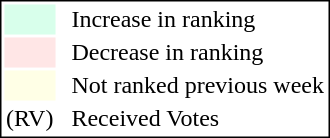<table style="border:1px solid black;">
<tr>
<td style="background:#D8FFEB; width:20px;"></td>
<td> </td>
<td>Increase in ranking</td>
</tr>
<tr>
<td style="background:#FFE6E6; width:20px;"></td>
<td> </td>
<td>Decrease in ranking</td>
</tr>
<tr>
<td style="background:#FFFFE6; width:20px;"></td>
<td> </td>
<td>Not ranked previous week</td>
</tr>
<tr>
<td>(RV)</td>
<td> </td>
<td>Received Votes</td>
</tr>
</table>
